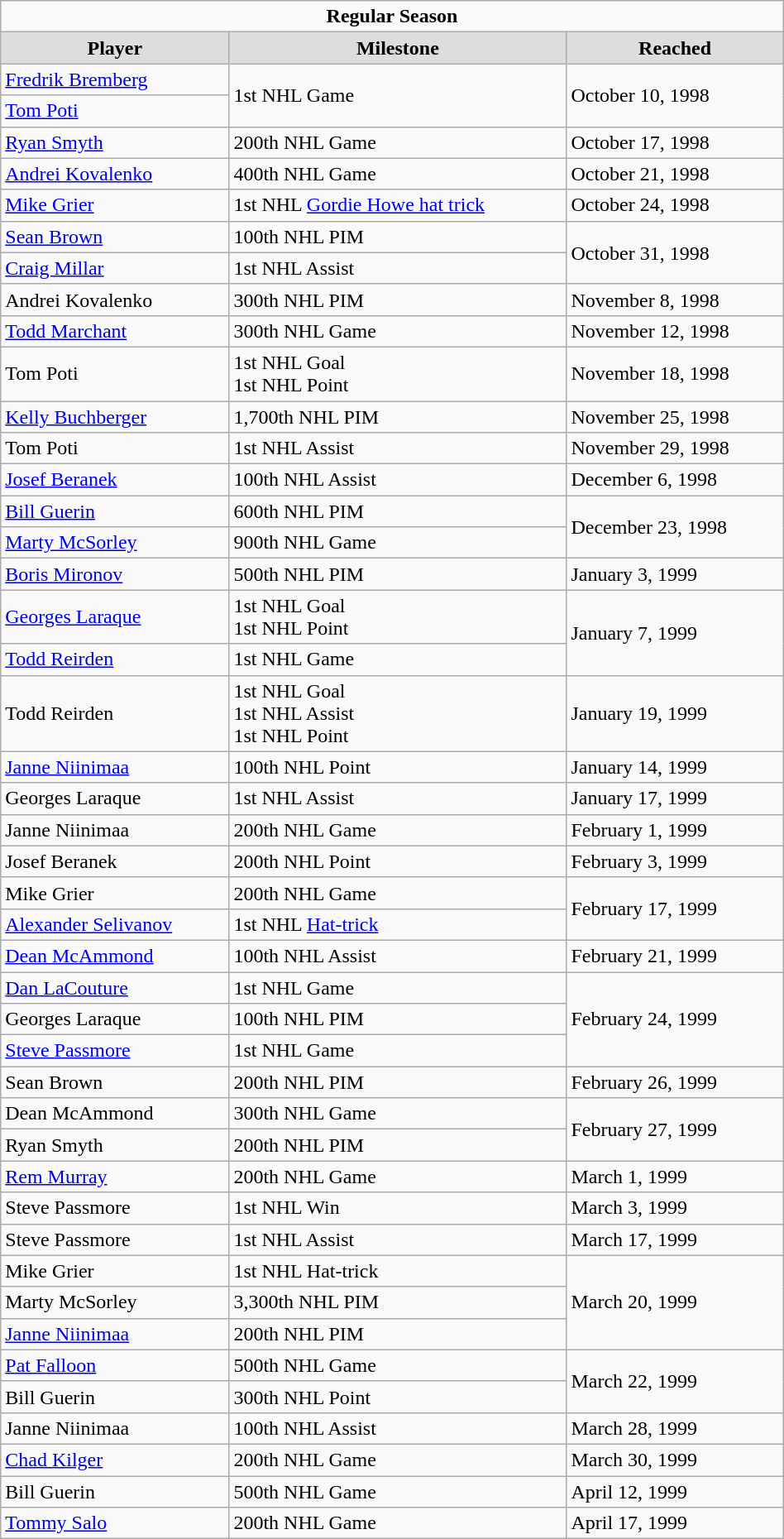<table class="wikitable" style="width:50%;">
<tr>
<td colspan="10" style="text-align:center;"><strong>Regular Season</strong></td>
</tr>
<tr style="text-align:center; background:#ddd;">
<td><strong>Player</strong></td>
<td><strong>Milestone</strong></td>
<td><strong>Reached</strong></td>
</tr>
<tr>
<td><a href='#'>Fredrik Bremberg</a></td>
<td rowspan="2">1st NHL Game</td>
<td rowspan="2">October 10, 1998</td>
</tr>
<tr>
<td><a href='#'>Tom Poti</a></td>
</tr>
<tr>
<td><a href='#'>Ryan Smyth</a></td>
<td>200th NHL Game</td>
<td>October 17, 1998</td>
</tr>
<tr>
<td><a href='#'>Andrei Kovalenko</a></td>
<td>400th NHL Game</td>
<td>October 21, 1998</td>
</tr>
<tr>
<td><a href='#'>Mike Grier</a></td>
<td>1st NHL <a href='#'>Gordie Howe hat trick</a></td>
<td>October 24, 1998</td>
</tr>
<tr>
<td><a href='#'>Sean Brown</a></td>
<td>100th NHL PIM</td>
<td rowspan="2">October 31, 1998</td>
</tr>
<tr>
<td><a href='#'>Craig Millar</a></td>
<td>1st NHL Assist</td>
</tr>
<tr>
<td>Andrei Kovalenko</td>
<td>300th NHL PIM</td>
<td>November 8, 1998</td>
</tr>
<tr>
<td><a href='#'>Todd Marchant</a></td>
<td>300th NHL Game</td>
<td>November 12, 1998</td>
</tr>
<tr>
<td>Tom Poti</td>
<td>1st NHL Goal<br>1st NHL Point</td>
<td>November 18, 1998</td>
</tr>
<tr>
<td><a href='#'>Kelly Buchberger</a></td>
<td>1,700th NHL PIM</td>
<td>November 25, 1998</td>
</tr>
<tr>
<td>Tom Poti</td>
<td>1st NHL Assist</td>
<td>November 29, 1998</td>
</tr>
<tr>
<td><a href='#'>Josef Beranek</a></td>
<td>100th NHL Assist</td>
<td>December 6, 1998</td>
</tr>
<tr>
<td><a href='#'>Bill Guerin</a></td>
<td>600th NHL PIM</td>
<td rowspan="2">December 23, 1998</td>
</tr>
<tr>
<td><a href='#'>Marty McSorley</a></td>
<td>900th NHL Game</td>
</tr>
<tr>
<td><a href='#'>Boris Mironov</a></td>
<td>500th NHL PIM</td>
<td>January 3, 1999</td>
</tr>
<tr>
<td><a href='#'>Georges Laraque</a></td>
<td>1st NHL Goal<br>1st NHL Point</td>
<td rowspan="2">January 7, 1999</td>
</tr>
<tr>
<td><a href='#'>Todd Reirden</a></td>
<td>1st NHL Game</td>
</tr>
<tr>
<td>Todd Reirden</td>
<td>1st NHL Goal<br>1st NHL Assist<br>1st NHL Point</td>
<td>January 19, 1999</td>
</tr>
<tr>
<td><a href='#'>Janne Niinimaa</a></td>
<td>100th NHL Point</td>
<td>January 14, 1999</td>
</tr>
<tr>
<td>Georges Laraque</td>
<td>1st NHL Assist</td>
<td>January 17, 1999</td>
</tr>
<tr>
<td>Janne Niinimaa</td>
<td>200th NHL Game</td>
<td>February 1, 1999</td>
</tr>
<tr>
<td>Josef Beranek</td>
<td>200th NHL Point</td>
<td>February 3, 1999</td>
</tr>
<tr>
<td>Mike Grier</td>
<td>200th NHL Game</td>
<td rowspan="2">February 17, 1999</td>
</tr>
<tr>
<td><a href='#'>Alexander Selivanov</a></td>
<td>1st NHL <a href='#'>Hat-trick</a></td>
</tr>
<tr>
<td><a href='#'>Dean McAmmond</a></td>
<td>100th NHL Assist</td>
<td>February 21, 1999</td>
</tr>
<tr>
<td><a href='#'>Dan LaCouture</a></td>
<td>1st NHL Game</td>
<td rowspan="3">February 24, 1999</td>
</tr>
<tr>
<td>Georges Laraque</td>
<td>100th NHL PIM</td>
</tr>
<tr>
<td><a href='#'>Steve Passmore</a></td>
<td>1st NHL Game</td>
</tr>
<tr>
<td>Sean Brown</td>
<td>200th NHL PIM</td>
<td>February 26, 1999</td>
</tr>
<tr>
<td>Dean McAmmond</td>
<td>300th NHL Game</td>
<td rowspan="2">February 27, 1999</td>
</tr>
<tr>
<td>Ryan Smyth</td>
<td>200th NHL PIM</td>
</tr>
<tr>
<td><a href='#'>Rem Murray</a></td>
<td>200th NHL Game</td>
<td>March 1, 1999</td>
</tr>
<tr>
<td>Steve Passmore</td>
<td>1st NHL Win</td>
<td>March 3, 1999</td>
</tr>
<tr>
<td>Steve Passmore</td>
<td>1st NHL Assist</td>
<td>March 17, 1999</td>
</tr>
<tr>
<td>Mike Grier</td>
<td>1st NHL Hat-trick</td>
<td rowspan="3">March 20, 1999</td>
</tr>
<tr>
<td>Marty McSorley</td>
<td>3,300th NHL PIM</td>
</tr>
<tr>
<td><a href='#'>Janne Niinimaa</a></td>
<td>200th NHL PIM</td>
</tr>
<tr>
<td><a href='#'>Pat Falloon</a></td>
<td>500th NHL Game</td>
<td rowspan="2">March 22, 1999</td>
</tr>
<tr>
<td>Bill Guerin</td>
<td>300th NHL Point</td>
</tr>
<tr>
<td>Janne Niinimaa</td>
<td>100th NHL Assist</td>
<td>March 28, 1999</td>
</tr>
<tr>
<td><a href='#'>Chad Kilger</a></td>
<td>200th NHL Game</td>
<td>March 30, 1999</td>
</tr>
<tr>
<td>Bill Guerin</td>
<td>500th NHL Game</td>
<td>April 12, 1999</td>
</tr>
<tr>
<td><a href='#'>Tommy Salo</a></td>
<td>200th NHL Game</td>
<td>April 17, 1999</td>
</tr>
</table>
